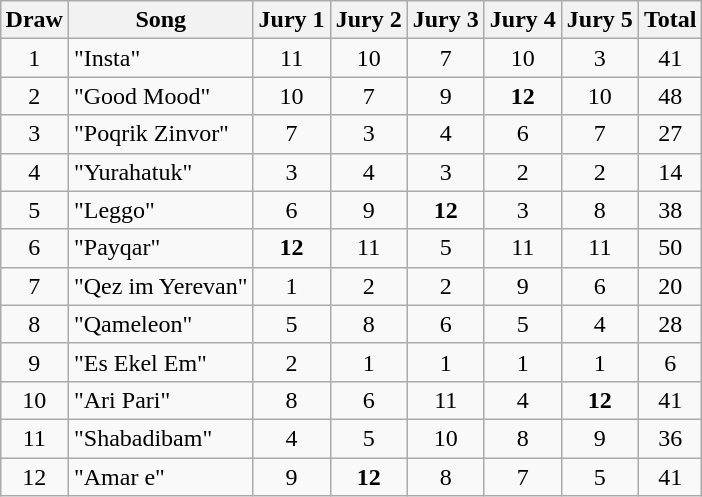<table class="wikitable collapsible" style="margin: 1em auto 1em auto; text-align:center;">
<tr>
<th>Draw</th>
<th>Song</th>
<th>Jury 1</th>
<th>Jury 2</th>
<th>Jury 3</th>
<th>Jury 4</th>
<th>Jury 5</th>
<th>Total</th>
</tr>
<tr>
<td>1</td>
<td align=left>"Insta"</td>
<td>11</td>
<td>10</td>
<td>7</td>
<td>10</td>
<td>3</td>
<td>41</td>
</tr>
<tr>
<td>2</td>
<td align=left>"Good Mood"</td>
<td>10</td>
<td>7</td>
<td>9</td>
<td><strong>12</strong></td>
<td>10</td>
<td>48</td>
</tr>
<tr>
<td>3</td>
<td align=left>"Poqrik Zinvor"</td>
<td>7</td>
<td>3</td>
<td>4</td>
<td>6</td>
<td>7</td>
<td>27</td>
</tr>
<tr>
<td>4</td>
<td align=left>"Yurahatuk"</td>
<td>3</td>
<td>4</td>
<td>3</td>
<td>2</td>
<td>2</td>
<td>14</td>
</tr>
<tr>
<td>5</td>
<td align=left>"Leggo"</td>
<td>6</td>
<td>9</td>
<td><strong>12</strong></td>
<td>3</td>
<td>8</td>
<td>38</td>
</tr>
<tr>
<td>6</td>
<td align=left>"Payqar"</td>
<td><strong>12</strong></td>
<td>11</td>
<td>5</td>
<td>11</td>
<td>11</td>
<td>50</td>
</tr>
<tr>
<td>7</td>
<td align=left>"Qez im Yerevan"</td>
<td>1</td>
<td>2</td>
<td>2</td>
<td>9</td>
<td>6</td>
<td>20</td>
</tr>
<tr>
<td>8</td>
<td align=left>"Qameleon"</td>
<td>5</td>
<td>8</td>
<td>6</td>
<td>5</td>
<td>4</td>
<td>28</td>
</tr>
<tr>
<td>9</td>
<td align=left>"Es Ekel Em"</td>
<td>2</td>
<td>1</td>
<td>1</td>
<td>1</td>
<td>1</td>
<td>6</td>
</tr>
<tr>
<td>10</td>
<td align=left>"Ari Pari"</td>
<td>8</td>
<td>6</td>
<td>11</td>
<td>4</td>
<td><strong>12</strong></td>
<td>41</td>
</tr>
<tr>
<td>11</td>
<td align=left>"Shabadibam"</td>
<td>4</td>
<td>5</td>
<td>10</td>
<td>8</td>
<td>9</td>
<td>36</td>
</tr>
<tr>
<td>12</td>
<td align=left>"Amar e"</td>
<td>9</td>
<td><strong>12</strong></td>
<td>8</td>
<td>7</td>
<td>5</td>
<td>41</td>
</tr>
</table>
